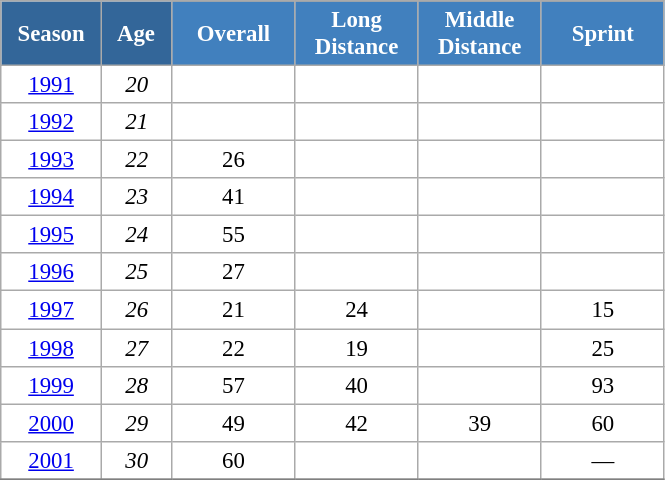<table class="wikitable" style="font-size:95%; text-align:center; border:grey solid 1px; border-collapse:collapse; background:#ffffff;">
<tr>
<th style="background-color:#369; color:white; width:60px;" rowspan="2"> Season </th>
<th style="background-color:#369; color:white; width:40px;" rowspan="2"> Age </th>
</tr>
<tr>
<th style="background-color:#4180be; color:white; width:75px;">Overall</th>
<th style="background-color:#4180be; color:white; width:75px;">Long Distance</th>
<th style="background-color:#4180be; color:white; width:75px;">Middle Distance</th>
<th style="background-color:#4180be; color:white; width:75px;">Sprint</th>
</tr>
<tr>
<td><a href='#'>1991</a></td>
<td><em>20</em></td>
<td></td>
<td></td>
<td></td>
<td></td>
</tr>
<tr>
<td><a href='#'>1992</a></td>
<td><em>21</em></td>
<td></td>
<td></td>
<td></td>
<td></td>
</tr>
<tr>
<td><a href='#'>1993</a></td>
<td><em>22</em></td>
<td>26</td>
<td></td>
<td></td>
<td></td>
</tr>
<tr>
<td><a href='#'>1994</a></td>
<td><em>23</em></td>
<td>41</td>
<td></td>
<td></td>
<td></td>
</tr>
<tr>
<td><a href='#'>1995</a></td>
<td><em>24</em></td>
<td>55</td>
<td></td>
<td></td>
<td></td>
</tr>
<tr>
<td><a href='#'>1996</a></td>
<td><em>25</em></td>
<td>27</td>
<td></td>
<td></td>
<td></td>
</tr>
<tr>
<td><a href='#'>1997</a></td>
<td><em>26</em></td>
<td>21</td>
<td>24</td>
<td></td>
<td>15</td>
</tr>
<tr>
<td><a href='#'>1998</a></td>
<td><em>27</em></td>
<td>22</td>
<td>19</td>
<td></td>
<td>25</td>
</tr>
<tr>
<td><a href='#'>1999</a></td>
<td><em>28</em></td>
<td>57</td>
<td>40</td>
<td></td>
<td>93</td>
</tr>
<tr>
<td><a href='#'>2000</a></td>
<td><em>29</em></td>
<td>49</td>
<td>42</td>
<td>39</td>
<td>60</td>
</tr>
<tr>
<td><a href='#'>2001</a></td>
<td><em>30</em></td>
<td>60</td>
<td></td>
<td></td>
<td>—</td>
</tr>
<tr>
</tr>
</table>
